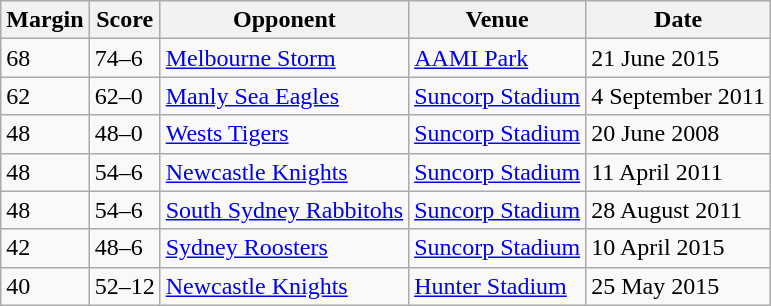<table class="wikitable">
<tr>
<th>Margin</th>
<th>Score</th>
<th>Opponent</th>
<th>Venue</th>
<th>Date</th>
</tr>
<tr>
<td>68</td>
<td>74–6</td>
<td><a href='#'>Melbourne Storm</a></td>
<td><a href='#'>AAMI Park</a></td>
<td>21 June 2015</td>
</tr>
<tr>
<td>62</td>
<td>62–0</td>
<td><a href='#'>Manly Sea Eagles</a></td>
<td><a href='#'>Suncorp Stadium</a></td>
<td>4 September 2011</td>
</tr>
<tr>
<td>48</td>
<td>48–0</td>
<td><a href='#'>Wests Tigers</a></td>
<td><a href='#'>Suncorp Stadium</a></td>
<td>20 June 2008</td>
</tr>
<tr>
<td>48</td>
<td>54–6</td>
<td><a href='#'>Newcastle Knights</a></td>
<td><a href='#'>Suncorp Stadium</a></td>
<td>11 April 2011</td>
</tr>
<tr>
<td>48</td>
<td>54–6</td>
<td><a href='#'>South Sydney Rabbitohs</a></td>
<td><a href='#'>Suncorp Stadium</a></td>
<td>28 August 2011</td>
</tr>
<tr>
<td>42</td>
<td>48–6</td>
<td><a href='#'>Sydney Roosters</a></td>
<td><a href='#'>Suncorp Stadium</a></td>
<td>10 April 2015</td>
</tr>
<tr>
<td>40</td>
<td>52–12</td>
<td><a href='#'>Newcastle Knights</a></td>
<td><a href='#'>Hunter Stadium</a></td>
<td>25 May 2015</td>
</tr>
</table>
